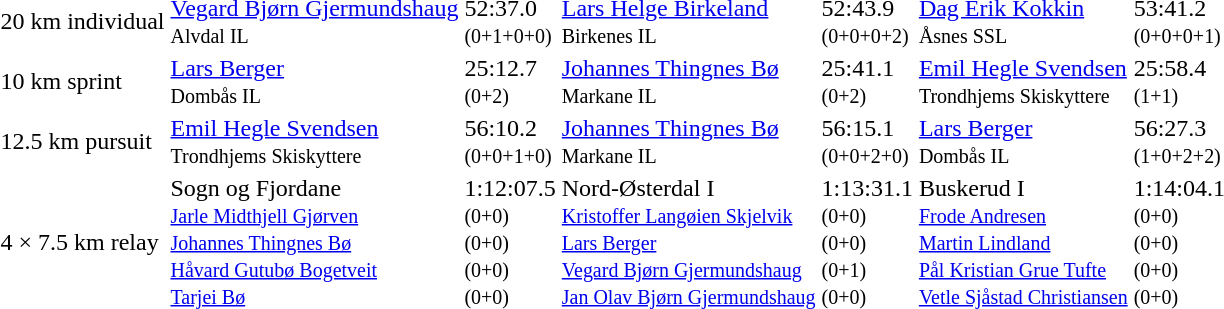<table>
<tr>
<td>20 km individual<br><em></em></td>
<td><a href='#'>Vegard Bjørn Gjermundshaug</a><br><small>Alvdal IL</small></td>
<td>52:37.0<br><small>(0+1+0+0)</small></td>
<td><a href='#'>Lars Helge Birkeland</a><br><small>Birkenes IL</small></td>
<td>52:43.9<br><small>(0+0+0+2)</small></td>
<td><a href='#'>Dag Erik Kokkin</a><br><small>Åsnes SSL</small></td>
<td>53:41.2<br><small>(0+0+0+1)</small></td>
</tr>
<tr>
<td>10 km sprint<br><em></em></td>
<td><a href='#'>Lars Berger</a><br><small>Dombås IL</small></td>
<td>25:12.7<br><small>(0+2)</small></td>
<td><a href='#'>Johannes Thingnes Bø</a><br><small>Markane IL</small></td>
<td>25:41.1<br><small>(0+2)</small></td>
<td><a href='#'>Emil Hegle Svendsen</a><br><small>Trondhjems Skiskyttere</small></td>
<td>25:58.4<br><small>(1+1)</small></td>
</tr>
<tr>
<td>12.5 km pursuit<br><em></em></td>
<td><a href='#'>Emil Hegle Svendsen</a><br><small>Trondhjems Skiskyttere</small></td>
<td>56:10.2<br><small>(0+0+1+0)</small></td>
<td><a href='#'>Johannes Thingnes Bø</a><br><small>Markane IL</small></td>
<td>56:15.1<br><small>(0+0+2+0)</small></td>
<td><a href='#'>Lars Berger</a><br><small>Dombås IL</small></td>
<td>56:27.3<br><small>(1+0+2+2)</small></td>
</tr>
<tr>
<td>4 × 7.5 km relay<br><em></em></td>
<td>Sogn og Fjordane<br><small><a href='#'>Jarle Midthjell Gjørven</a><br><a href='#'>Johannes Thingnes Bø</a><br><a href='#'>Håvard Gutubø Bogetveit</a><br><a href='#'>Tarjei Bø</a></small></td>
<td>1:12:07.5<br><small>(0+0)<br>(0+0)<br>(0+0)<br>(0+0)</small></td>
<td>Nord-Østerdal I<br><small><a href='#'>Kristoffer Langøien Skjelvik</a><br><a href='#'>Lars Berger</a><br><a href='#'>Vegard Bjørn Gjermundshaug</a><br><a href='#'>Jan Olav Bjørn Gjermundshaug</a></small></td>
<td>1:13:31.1<br><small>(0+0)<br>(0+0)<br>(0+1)<br>(0+0)</small></td>
<td>Buskerud I<br><small><a href='#'>Frode Andresen</a><br><a href='#'>Martin Lindland</a><br><a href='#'>Pål Kristian Grue Tufte</a><br><a href='#'>Vetle Sjåstad Christiansen</a></small></td>
<td>1:14:04.1<br><small>(0+0)<br>(0+0)<br>(0+0)<br>(0+0)</small></td>
</tr>
</table>
